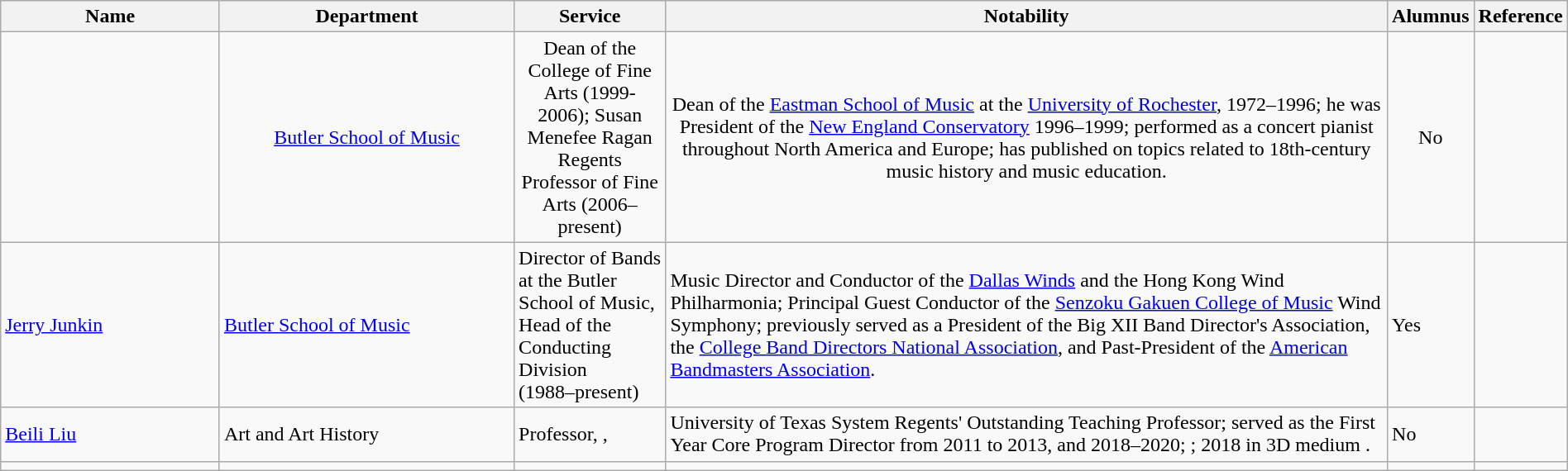<table class="wikitable sortable" style="width:100%">
<tr>
<th style="width:15%;">Name</th>
<th style="width:20%;">Department</th>
<th style="width:10%;">Service</th>
<th style="width:50%;" class="unsortable">Notability</th>
<th style="width:5%;">Alumnus</th>
<th style="width:*;" class="unsortable">Reference</th>
</tr>
<tr>
<td></td>
<td style="text-align:center;"><a href='#'>Butler School of Music</a></td>
<td style="text-align:center;">Dean of the College of Fine Arts (1999-2006); Susan Menefee Ragan Regents Professor of Fine Arts (2006–present)</td>
<td style="text-align:center;">Dean of the <a href='#'>Eastman School of Music</a> at the <a href='#'>University of Rochester</a>, 1972–1996;  he was President of the <a href='#'>New England Conservatory</a> 1996–1999; performed as a concert pianist throughout North America and Europe; has published on topics related to 18th-century music history and music education.</td>
<td style="text-align:center;">No</td>
<td style="text-align:center;"></td>
</tr>
<tr>
<td><a href='#'>Jerry Junkin</a></td>
<td><a href='#'>Butler School of Music</a></td>
<td>Director of Bands at the Butler School of Music, Head of the Conducting Division<br>(1988–present)</td>
<td>Music Director and Conductor of the <a href='#'>Dallas Winds</a> and the Hong Kong Wind Philharmonia; Principal Guest Conductor of the <a href='#'>Senzoku Gakuen College of Music</a> Wind Symphony; previously served as a President of the Big XII Band Director's Association, the <a href='#'>College Band Directors National Association</a>, and Past-President of the <a href='#'>American Bandmasters Association</a>.</td>
<td>Yes</td>
<td></td>
</tr>
<tr>
<td><a href='#'>Beili Liu</a></td>
<td>Art and Art History</td>
<td>Professor, , </td>
<td>University of Texas System Regents' Outstanding Teaching Professor; served as the First Year Core Program Director from 2011 to 2013, and 2018–2020; ; 2018  in 3D medium .</td>
<td>No</td>
<td></td>
</tr>
<tr>
<td></td>
<td></td>
<td></td>
<td></td>
<td></td>
<td></td>
</tr>
</table>
